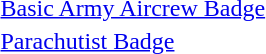<table>
<tr>
<td> <a href='#'>Basic Army Aircrew Badge</a></td>
</tr>
<tr>
<td> <a href='#'>Parachutist Badge</a></td>
</tr>
</table>
